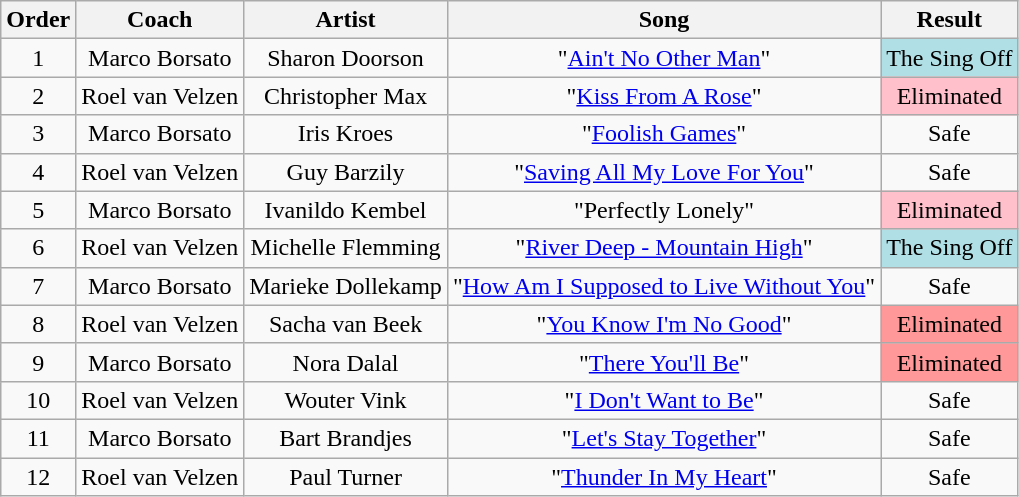<table class="wikitable" style="text-align: center; width: auto;">
<tr>
<th>Order</th>
<th>Coach</th>
<th>Artist</th>
<th>Song</th>
<th>Result</th>
</tr>
<tr>
<td>1</td>
<td>Marco Borsato</td>
<td>Sharon Doorson</td>
<td>"<a href='#'>Ain't No Other Man</a>"</td>
<td style="background:#B0E0E6;">The Sing Off</td>
</tr>
<tr>
<td>2</td>
<td>Roel van Velzen</td>
<td>Christopher Max</td>
<td>"<a href='#'>Kiss From A Rose</a>"</td>
<td style="background:pink;">Eliminated</td>
</tr>
<tr>
<td>3</td>
<td>Marco Borsato</td>
<td>Iris Kroes</td>
<td>"<a href='#'>Foolish Games</a>"</td>
<td>Safe</td>
</tr>
<tr>
<td>4</td>
<td>Roel van Velzen</td>
<td>Guy Barzily</td>
<td>"<a href='#'>Saving All My Love For You</a>"</td>
<td>Safe</td>
</tr>
<tr>
<td>5</td>
<td>Marco Borsato</td>
<td>Ivanildo Kembel</td>
<td>"Perfectly Lonely"</td>
<td style="background:pink;">Eliminated</td>
</tr>
<tr>
<td>6</td>
<td>Roel van Velzen</td>
<td>Michelle Flemming</td>
<td>"<a href='#'>River Deep - Mountain High</a>"</td>
<td style="background:#B0E0E6;">The Sing Off</td>
</tr>
<tr>
<td>7</td>
<td>Marco Borsato</td>
<td>Marieke Dollekamp</td>
<td>"<a href='#'>How Am I Supposed to Live Without You</a>"</td>
<td>Safe</td>
</tr>
<tr>
<td>8</td>
<td>Roel van Velzen</td>
<td>Sacha van Beek</td>
<td>"<a href='#'>You Know I'm No Good</a>"</td>
<td style="background:#FF9999;">Eliminated</td>
</tr>
<tr>
<td>9</td>
<td>Marco Borsato</td>
<td>Nora Dalal</td>
<td>"<a href='#'>There You'll Be</a>"</td>
<td style="background:#FF9999;">Eliminated</td>
</tr>
<tr>
<td>10</td>
<td>Roel van Velzen</td>
<td>Wouter Vink</td>
<td>"<a href='#'>I Don't Want to Be</a>"</td>
<td>Safe</td>
</tr>
<tr>
<td>11</td>
<td>Marco Borsato</td>
<td>Bart Brandjes</td>
<td>"<a href='#'>Let's Stay Together</a>"</td>
<td>Safe</td>
</tr>
<tr>
<td>12</td>
<td>Roel van Velzen</td>
<td>Paul Turner</td>
<td>"<a href='#'>Thunder In My Heart</a>"</td>
<td>Safe</td>
</tr>
</table>
